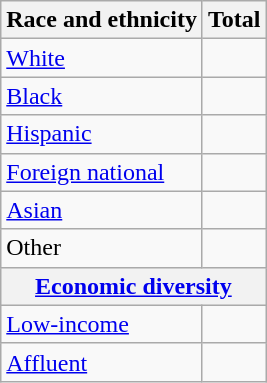<table class="wikitable floatright sortable collapsible"; text-align:right; font-size:80%;">
<tr>
<th>Race and ethnicity</th>
<th colspan="2" data-sort-type=number>Total</th>
</tr>
<tr>
<td><a href='#'>White</a></td>
<td align=right></td>
</tr>
<tr>
<td><a href='#'>Black</a></td>
<td align=right></td>
</tr>
<tr>
<td><a href='#'>Hispanic</a></td>
<td align=right></td>
</tr>
<tr>
<td><a href='#'>Foreign national</a></td>
<td align=right></td>
</tr>
<tr>
<td><a href='#'>Asian</a></td>
<td align=right></td>
</tr>
<tr>
<td>Other</td>
<td align=right></td>
</tr>
<tr>
<th colspan="4" data-sort-type=number><a href='#'>Economic diversity</a></th>
</tr>
<tr>
<td><a href='#'>Low-income</a></td>
<td align=right></td>
</tr>
<tr>
<td><a href='#'>Affluent</a></td>
<td align=right></td>
</tr>
</table>
